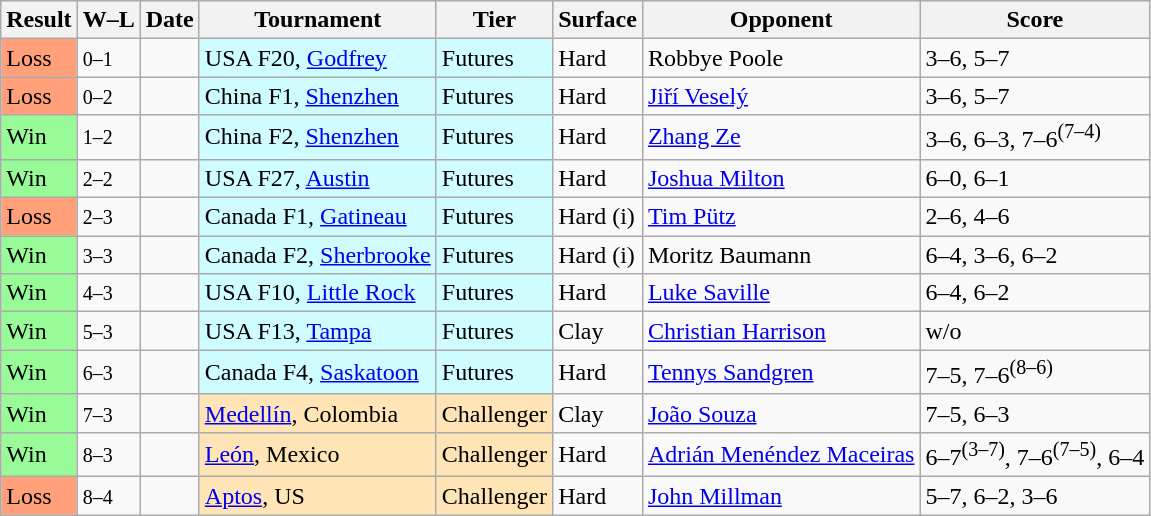<table class="sortable wikitable">
<tr>
<th>Result</th>
<th class="unsortable">W–L</th>
<th>Date</th>
<th>Tournament</th>
<th>Tier</th>
<th>Surface</th>
<th>Opponent</th>
<th class="unsortable">Score</th>
</tr>
<tr>
<td bgcolor=FFA07A>Loss</td>
<td><small>0–1</small></td>
<td></td>
<td style="background:#cffcff;">USA F20, <a href='#'>Godfrey</a></td>
<td style="background:#cffcff;">Futures</td>
<td>Hard</td>
<td> Robbye Poole</td>
<td>3–6, 5–7</td>
</tr>
<tr>
<td bgcolor=FFA07A>Loss</td>
<td><small>0–2</small></td>
<td></td>
<td style="background:#cffcff;">China F1, <a href='#'>Shenzhen</a></td>
<td style="background:#cffcff;">Futures</td>
<td>Hard</td>
<td> <a href='#'>Jiří Veselý</a></td>
<td>3–6, 5–7</td>
</tr>
<tr>
<td bgcolor=98fb98>Win</td>
<td><small>1–2</small></td>
<td></td>
<td style="background:#cffcff;">China F2, <a href='#'>Shenzhen</a></td>
<td style="background:#cffcff;">Futures</td>
<td>Hard</td>
<td> <a href='#'>Zhang Ze</a></td>
<td>3–6, 6–3, 7–6<sup>(7–4)</sup></td>
</tr>
<tr>
<td bgcolor=98fb98>Win</td>
<td><small>2–2</small></td>
<td></td>
<td style="background:#cffcff;">USA F27, <a href='#'>Austin</a></td>
<td style="background:#cffcff;">Futures</td>
<td>Hard</td>
<td> <a href='#'>Joshua Milton</a></td>
<td>6–0, 6–1</td>
</tr>
<tr>
<td bgcolor=FFA07A>Loss</td>
<td><small>2–3</small></td>
<td></td>
<td style="background:#cffcff;">Canada F1, <a href='#'>Gatineau</a></td>
<td style="background:#cffcff;">Futures</td>
<td>Hard (i)</td>
<td> <a href='#'>Tim Pütz</a></td>
<td>2–6, 4–6</td>
</tr>
<tr>
<td bgcolor=98fb98>Win</td>
<td><small>3–3</small></td>
<td></td>
<td style="background:#cffcff;">Canada F2, <a href='#'>Sherbrooke</a></td>
<td style="background:#cffcff;">Futures</td>
<td>Hard (i)</td>
<td> Moritz Baumann</td>
<td>6–4, 3–6, 6–2</td>
</tr>
<tr>
<td bgcolor=98fb98>Win</td>
<td><small>4–3</small></td>
<td></td>
<td style="background:#cffcff;">USA F10, <a href='#'>Little Rock</a></td>
<td style="background:#cffcff;">Futures</td>
<td>Hard</td>
<td> <a href='#'>Luke Saville</a></td>
<td>6–4, 6–2</td>
</tr>
<tr>
<td bgcolor=98fb98>Win</td>
<td><small>5–3</small></td>
<td></td>
<td style="background:#cffcff;">USA F13, <a href='#'>Tampa</a></td>
<td style="background:#cffcff;">Futures</td>
<td>Clay</td>
<td> <a href='#'>Christian Harrison</a></td>
<td>w/o</td>
</tr>
<tr>
<td bgcolor=98fb98>Win</td>
<td><small>6–3</small></td>
<td></td>
<td style="background:#cffcff;">Canada F4, <a href='#'>Saskatoon</a></td>
<td style="background:#cffcff;">Futures</td>
<td>Hard</td>
<td> <a href='#'>Tennys Sandgren</a></td>
<td>7–5, 7–6<sup>(8–6)</sup></td>
</tr>
<tr>
<td bgcolor=98fb98>Win</td>
<td><small>7–3</small></td>
<td><a href='#'></a></td>
<td style="background:moccasin;"><a href='#'>Medellín</a>, Colombia</td>
<td style="background:moccasin;">Challenger</td>
<td>Clay</td>
<td> <a href='#'>João Souza</a></td>
<td>7–5, 6–3</td>
</tr>
<tr>
<td bgcolor=98fb98>Win</td>
<td><small>8–3</small></td>
<td><a href='#'></a></td>
<td style="background:moccasin;"><a href='#'>León</a>, Mexico</td>
<td style="background:moccasin;">Challenger</td>
<td>Hard</td>
<td> <a href='#'>Adrián Menéndez Maceiras</a></td>
<td>6–7<sup>(3–7)</sup>, 7–6<sup>(7–5)</sup>, 6–4</td>
</tr>
<tr>
<td bgcolor=FFA07A>Loss</td>
<td><small>8–4</small></td>
<td><a href='#'></a></td>
<td style="background:moccasin;"><a href='#'>Aptos</a>, US</td>
<td style="background:moccasin;">Challenger</td>
<td>Hard</td>
<td> <a href='#'>John Millman</a></td>
<td>5–7, 6–2, 3–6</td>
</tr>
</table>
